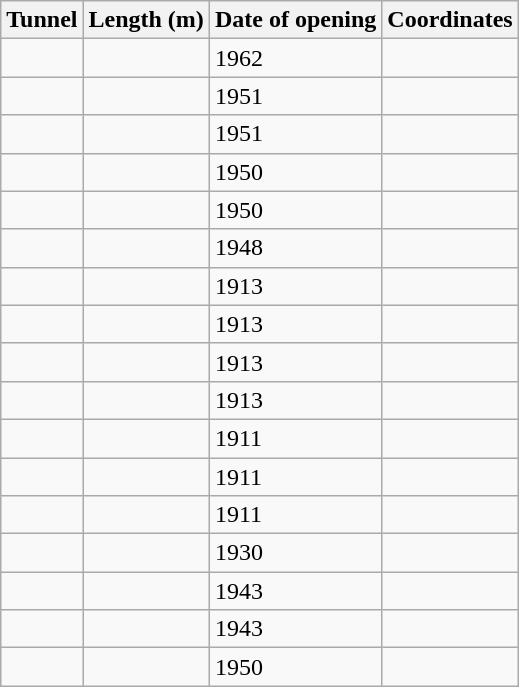<table class="wikitable sortable">
<tr>
<th>Tunnel</th>
<th>Length (m)</th>
<th>Date of opening</th>
<th>Coordinates</th>
</tr>
<tr>
<td></td>
<td style=text-align:right></td>
<td>1962</td>
<td><small></small></td>
</tr>
<tr>
<td></td>
<td style=text-align:right></td>
<td>1951</td>
<td><small></small></td>
</tr>
<tr>
<td></td>
<td style=text-align:right></td>
<td>1951</td>
<td><small></small></td>
</tr>
<tr>
<td></td>
<td style=text-align:right></td>
<td>1950</td>
<td><small></small></td>
</tr>
<tr>
<td></td>
<td style=text-align:right></td>
<td>1950</td>
<td><small></small></td>
</tr>
<tr>
<td></td>
<td style=text-align:right></td>
<td>1948</td>
<td><small></small></td>
</tr>
<tr>
<td></td>
<td style=text-align:right></td>
<td>1913</td>
<td><small></small></td>
</tr>
<tr>
<td></td>
<td style=text-align:right></td>
<td>1913</td>
<td><small></small></td>
</tr>
<tr>
<td></td>
<td style=text-align:right></td>
<td>1913</td>
<td><small></small></td>
</tr>
<tr>
<td></td>
<td style=text-align:right></td>
<td>1913</td>
<td><small></small></td>
</tr>
<tr>
<td></td>
<td style=text-align:right></td>
<td>1911</td>
<td><small></small></td>
</tr>
<tr>
<td></td>
<td style=text-align:right></td>
<td>1911</td>
<td><small></small></td>
</tr>
<tr>
<td></td>
<td style=text-align:right></td>
<td>1911</td>
<td><small></small></td>
</tr>
<tr>
<td></td>
<td style=text-align:right></td>
<td>1930</td>
<td><small></small></td>
</tr>
<tr>
<td></td>
<td style=text-align:right></td>
<td>1943</td>
<td><small></small></td>
</tr>
<tr>
<td></td>
<td style=text-align:right></td>
<td>1943</td>
<td><small></small></td>
</tr>
<tr>
<td></td>
<td style=text-align:right></td>
<td>1950</td>
<td><small></small></td>
</tr>
</table>
